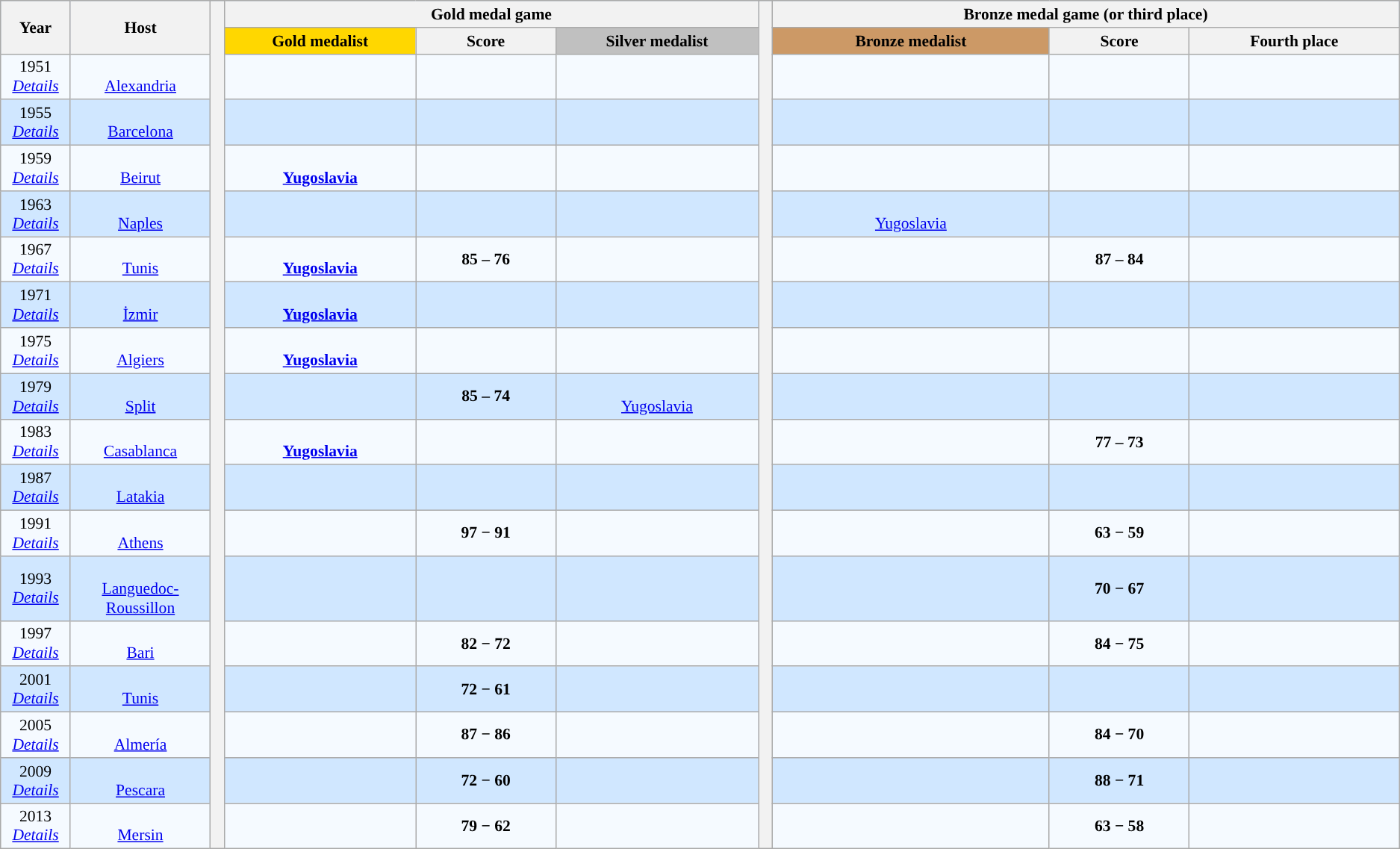<table class=wikitable style="text-align:center; font-size:90%;">
<tr bgcolor=#C1D8FF>
<th rowspan=2 width=5%>Year</th>
<th rowspan=2 width=10%>Host</th>
<th width=1% rowspan=19 bgcolor=ffffff></th>
<th colspan=3>Gold medal game</th>
<th width=1% rowspan=19 bgcolor=ffffff></th>
<th colspan=3>Bronze medal game (or third place)</th>
</tr>
<tr bgcolor=#EFEFEF>
<th style="background:gold; width=15%"> Gold medalist</th>
<th width=10%>Score</th>
<th style="background:silver; width=15%"> Silver medalist</th>
<th style="background:#cc9966; width=15%"> Bronze medalist</th>
<th width=10%>Score</th>
<th width=15%>Fourth place</th>
</tr>
<tr bgcolor=#F5FAFF>
<td>1951<br><em><a href='#'>Details</a></em></td>
<td> <br><a href='#'>Alexandria</a></td>
<td><strong></strong></td>
<td></td>
<td></td>
<td></td>
<td></td>
<td></td>
</tr>
<tr bgcolor=#D0E7FF>
<td>1955<br><em><a href='#'>Details</a></em></td>
<td><br><a href='#'>Barcelona</a></td>
<td><strong></strong></td>
<td></td>
<td></td>
<td></td>
<td></td>
<td><strong></strong></td>
</tr>
<tr bgcolor=#F5FAFF>
<td>1959<br><em><a href='#'>Details</a></em></td>
<td><br><a href='#'>Beirut</a></td>
<td><br><strong><a href='#'>Yugoslavia</a></strong></td>
<td></td>
<td></td>
<td></td>
<td></td>
<td></td>
</tr>
<tr bgcolor=#D0E7FF>
<td>1963<br><em><a href='#'>Details</a></em></td>
<td><br><a href='#'>Naples</a></td>
<td><strong></strong></td>
<td></td>
<td></td>
<td><br><a href='#'>Yugoslavia</a></td>
<td></td>
<td></td>
</tr>
<tr bgcolor=#F5FAFF>
<td>1967<br><em><a href='#'>Details</a></em></td>
<td><br><a href='#'>Tunis</a></td>
<td><br><strong><a href='#'>Yugoslavia</a></strong></td>
<td><strong>85 – 76</strong></td>
<td></td>
<td></td>
<td><strong>87 – 84</strong></td>
<td></td>
</tr>
<tr bgcolor=#D0E7FF>
<td>1971<br><em><a href='#'>Details</a></em></td>
<td><br><a href='#'>İzmir</a></td>
<td><br><strong><a href='#'>Yugoslavia</a></strong></td>
<td></td>
<td></td>
<td></td>
<td></td>
<td></td>
</tr>
<tr bgcolor=#F5FAFF>
<td>1975<br><em><a href='#'>Details</a></em></td>
<td><br><a href='#'>Algiers</a></td>
<td><br><strong><a href='#'>Yugoslavia</a></strong></td>
<td></td>
<td></td>
<td></td>
<td></td>
<td></td>
</tr>
<tr bgcolor=#D0E7FF>
<td>1979<br><em><a href='#'>Details</a></em></td>
<td><br><a href='#'>Split</a></td>
<td><strong></strong></td>
<td><strong>85 – 74</strong></td>
<td><br><a href='#'>Yugoslavia</a></td>
<td></td>
<td></td>
<td></td>
</tr>
<tr bgcolor=#F5FAFF>
<td>1983<br><em><a href='#'>Details</a></em></td>
<td><br><a href='#'>Casablanca</a></td>
<td><br><strong><a href='#'>Yugoslavia</a></strong></td>
<td></td>
<td></td>
<td></td>
<td><strong>77 – 73</strong></td>
<td></td>
</tr>
<tr bgcolor=#D0E7FF>
<td>1987<br><em><a href='#'>Details</a></em></td>
<td><br><a href='#'>Latakia</a></td>
<td><strong></strong></td>
<td></td>
<td></td>
<td></td>
<td></td>
<td></td>
</tr>
<tr bgcolor=#F5FAFF>
<td>1991<br><em><a href='#'>Details</a></em></td>
<td><br><a href='#'>Athens</a></td>
<td><strong></strong></td>
<td><strong>97 − 91</strong></td>
<td></td>
<td></td>
<td><strong>63 − 59</strong></td>
<td></td>
</tr>
<tr bgcolor=#D0E7FF>
<td>1993<br><em><a href='#'>Details</a></em></td>
<td><br><a href='#'>Languedoc-Roussillon</a></td>
<td><strong></strong></td>
<td></td>
<td></td>
<td></td>
<td><strong>70 − 67</strong></td>
<td></td>
</tr>
<tr bgcolor=#F5FAFF>
<td>1997<br><em><a href='#'>Details</a></em></td>
<td><br><a href='#'>Bari</a></td>
<td><strong></strong></td>
<td><strong>82 − 72</strong></td>
<td></td>
<td></td>
<td><strong>84 − 75</strong></td>
<td></td>
</tr>
<tr bgcolor=#D0E7FF>
<td>2001<br><em><a href='#'>Details</a></em></td>
<td><br><a href='#'>Tunis</a></td>
<td><strong></strong></td>
<td><strong>72 − 61</strong></td>
<td></td>
<td></td>
<td></td>
<td></td>
</tr>
<tr bgcolor=#F5FAFF>
<td>2005<br> <em><a href='#'>Details</a></em></td>
<td><br><a href='#'>Almería</a></td>
<td><strong></strong></td>
<td><strong>87 − 86</strong></td>
<td></td>
<td></td>
<td><strong>84 − 70</strong></td>
<td></td>
</tr>
<tr bgcolor=#D0E7FF>
<td>2009<br><em><a href='#'>Details</a></em></td>
<td><br><a href='#'>Pescara</a></td>
<td><strong></strong></td>
<td><strong>72 − 60</strong></td>
<td></td>
<td></td>
<td><strong>88 − 71</strong></td>
<td></td>
</tr>
<tr bgcolor=#F5FAFF>
<td>2013<br><em><a href='#'>Details</a></em></td>
<td><br><a href='#'>Mersin</a></td>
<td><strong></strong></td>
<td><strong>79 − 62</strong></td>
<td></td>
<td></td>
<td><strong>63 − 58</strong></td>
<td></td>
</tr>
</table>
